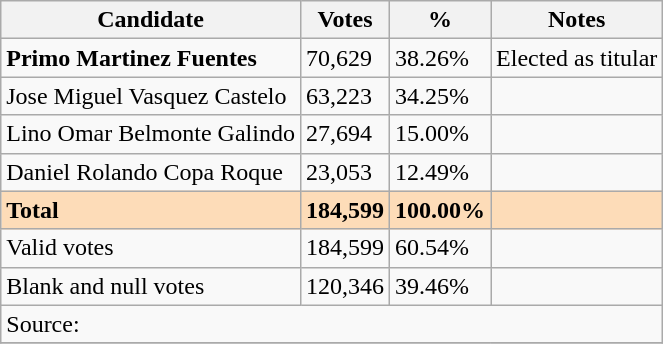<table class=wikitable>
<tr>
<th>Candidate</th>
<th>Votes</th>
<th>%</th>
<th>Notes</th>
</tr>
<tr>
<td><strong>Primo Martinez Fuentes</strong></td>
<td>70,629</td>
<td>38.26%</td>
<td>Elected as titular</td>
</tr>
<tr>
<td>Jose Miguel Vasquez Castelo</td>
<td>63,223</td>
<td>34.25%</td>
<td></td>
</tr>
<tr>
<td>Lino Omar Belmonte Galindo</td>
<td>27,694</td>
<td>15.00%</td>
<td></td>
</tr>
<tr>
<td>Daniel Rolando Copa Roque</td>
<td>23,053</td>
<td>12.49%</td>
<td></td>
</tr>
<tr>
<td style="background:#FDDCB8"><strong>Total</strong></td>
<td style="background:#FDDCB8"><strong>184,599</strong></td>
<td style="background:#FDDCB8"><strong>100.00%</strong></td>
<td style="background:#FDDCB8"></td>
</tr>
<tr>
<td>Valid votes</td>
<td>184,599</td>
<td>60.54%</td>
<td></td>
</tr>
<tr>
<td>Blank and null votes</td>
<td>120,346</td>
<td>39.46%</td>
<td></td>
</tr>
<tr>
<td colspan="4">Source: </td>
</tr>
<tr>
</tr>
</table>
